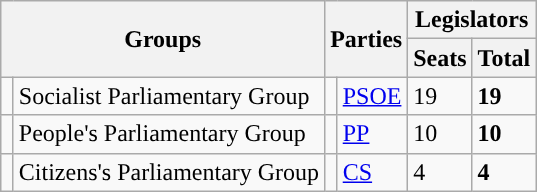<table class="wikitable" style="text-align:left;">
<tr>
<th rowspan="2" colspan="2">Groups</th>
<th rowspan="2" colspan="2">Parties</th>
<th colspan="2">Legislators</th>
</tr>
<tr>
<th>Seats</th>
<th>Total</th>
</tr>
<tr>
<td width="1" style="color:inherit;background:"></td>
<td>Socialist Parliamentary Group</td>
<td width="1" style="color:inherit;background:"></td>
<td><a href='#'>PSOE</a></td>
<td>19</td>
<td><strong>19</strong></td>
</tr>
<tr>
<td style="color:inherit;background:"></td>
<td>People's Parliamentary Group</td>
<td style="color:inherit;background:"></td>
<td><a href='#'>PP</a></td>
<td>10</td>
<td><strong>10</strong></td>
</tr>
<tr>
<td style="color:inherit;background:"></td>
<td>Citizens's Parliamentary Group</td>
<td style="color:inherit;background:"></td>
<td><a href='#'>CS</a></td>
<td>4</td>
<td><strong>4</strong></td>
</tr>
</table>
